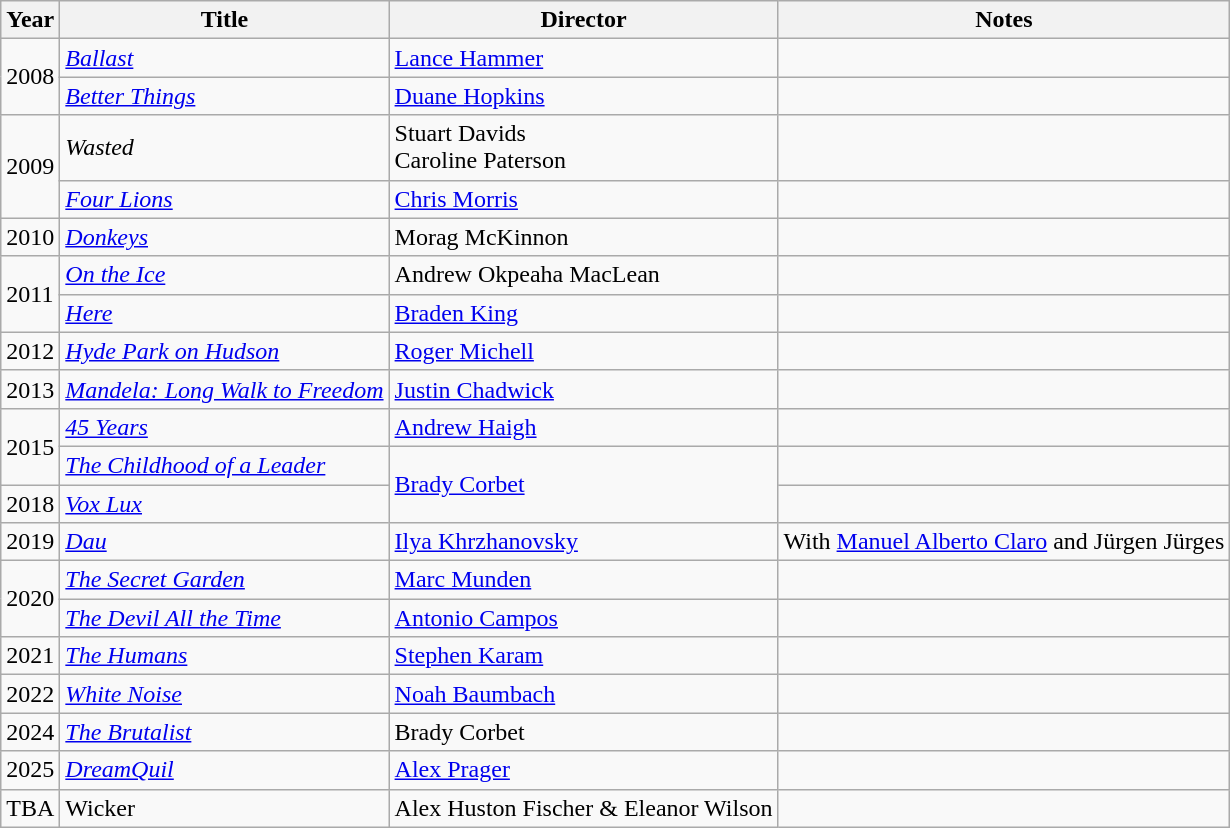<table class="wikitable">
<tr>
<th>Year</th>
<th>Title</th>
<th>Director</th>
<th>Notes</th>
</tr>
<tr>
<td rowspan=2>2008</td>
<td><em><a href='#'>Ballast</a></em></td>
<td><a href='#'>Lance Hammer</a></td>
<td></td>
</tr>
<tr>
<td><em><a href='#'>Better Things</a></em></td>
<td><a href='#'>Duane Hopkins</a></td>
<td></td>
</tr>
<tr>
<td rowspan=2>2009</td>
<td><em>Wasted</em></td>
<td>Stuart Davids<br>Caroline Paterson</td>
<td></td>
</tr>
<tr>
<td><em><a href='#'>Four Lions</a></em></td>
<td><a href='#'>Chris Morris</a></td>
<td></td>
</tr>
<tr>
<td>2010</td>
<td><em><a href='#'>Donkeys</a></em></td>
<td>Morag McKinnon</td>
<td></td>
</tr>
<tr>
<td rowspan=2>2011</td>
<td><em><a href='#'>On the Ice</a></em></td>
<td>Andrew Okpeaha MacLean</td>
<td></td>
</tr>
<tr>
<td><em><a href='#'>Here</a></em></td>
<td><a href='#'>Braden King</a></td>
<td></td>
</tr>
<tr>
<td>2012</td>
<td><em><a href='#'>Hyde Park on Hudson</a></em></td>
<td><a href='#'>Roger Michell</a></td>
<td></td>
</tr>
<tr>
<td>2013</td>
<td><em><a href='#'>Mandela: Long Walk to Freedom</a></em></td>
<td><a href='#'>Justin Chadwick</a></td>
<td></td>
</tr>
<tr>
<td rowspan=2>2015</td>
<td><em><a href='#'>45 Years</a></em></td>
<td><a href='#'>Andrew Haigh</a></td>
<td></td>
</tr>
<tr>
<td><em><a href='#'>The Childhood of a Leader</a></em></td>
<td rowspan=2><a href='#'>Brady Corbet</a></td>
<td></td>
</tr>
<tr>
<td>2018</td>
<td><em><a href='#'>Vox Lux</a></em></td>
<td></td>
</tr>
<tr>
<td>2019</td>
<td><em><a href='#'>Dau</a></em></td>
<td><a href='#'>Ilya Khrzhanovsky</a></td>
<td>With <a href='#'>Manuel Alberto Claro</a> and Jürgen Jürges</td>
</tr>
<tr>
<td rowspan=2>2020</td>
<td><em><a href='#'>The Secret Garden</a></em></td>
<td><a href='#'>Marc Munden</a></td>
<td></td>
</tr>
<tr>
<td><em><a href='#'>The Devil All the Time</a></em></td>
<td><a href='#'>Antonio Campos</a></td>
<td></td>
</tr>
<tr>
<td>2021</td>
<td><em><a href='#'>The Humans</a></em></td>
<td><a href='#'>Stephen Karam</a></td>
<td></td>
</tr>
<tr>
<td>2022</td>
<td><em><a href='#'>White Noise</a></em></td>
<td><a href='#'>Noah Baumbach</a></td>
<td></td>
</tr>
<tr>
<td>2024</td>
<td><em><a href='#'>The Brutalist</a></em></td>
<td>Brady Corbet</td>
<td></td>
</tr>
<tr>
<td>2025</td>
<td><em><a href='#'>DreamQuil</a></em></td>
<td><a href='#'>Alex Prager</a></td>
<td></td>
</tr>
<tr>
<td>TBA</td>
<td>Wicker</td>
<td>Alex Huston Fischer & Eleanor Wilson</td>
<td></td>
</tr>
</table>
